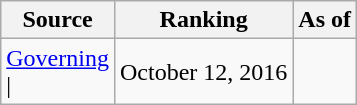<table class="wikitable" style="text-align:center">
<tr>
<th>Source</th>
<th>Ranking</th>
<th>As of</th>
</tr>
<tr>
<td align=left><a href='#'>Governing</a><br>| </td>
<td>October 12, 2016</td>
</tr>
</table>
